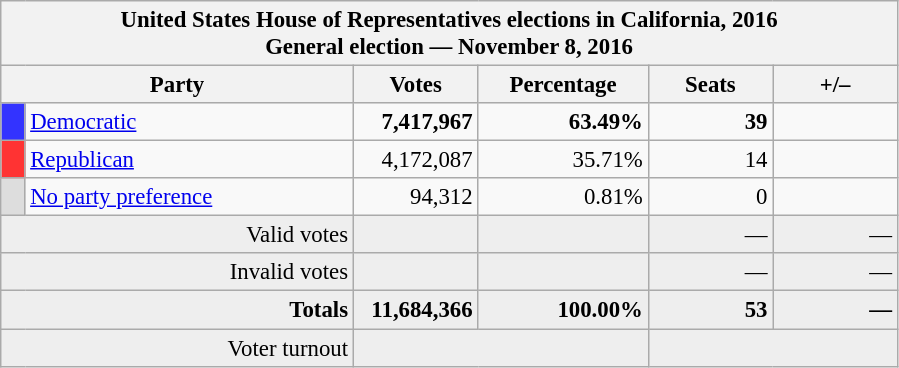<table class="wikitable" style="font-size: 95%;">
<tr>
<th colspan="7">United States House of Representatives elections in California, 2016<br>General election — November 8, 2016</th>
</tr>
<tr>
<th colspan=2 style="width: 15em">Party</th>
<th style="width: 5em">Votes</th>
<th style="width: 7em">Percentage</th>
<th style="width: 5em">Seats</th>
<th style="width: 5em">+/–</th>
</tr>
<tr>
<th style="background:#33f; width:3px;"></th>
<td style="width: 130px"><a href='#'>Democratic</a></td>
<td style="text-align:right;"><strong>7,417,967</strong></td>
<td style="text-align:right;"><strong>63.49%</strong></td>
<td style="text-align:right;"><strong>39</strong></td>
<td style="text-align:right;"></td>
</tr>
<tr>
<th style="background:#f33; width:3px;"></th>
<td style="width: 130px"><a href='#'>Republican</a></td>
<td style="text-align:right;">4,172,087</td>
<td style="text-align:right;">35.71%</td>
<td style="text-align:right;">14</td>
<td style="text-align:right;"></td>
</tr>
<tr>
<th style="background:#ddd; width:3px;"></th>
<td style="width: 130px"><a href='#'>No party preference</a></td>
<td style="text-align:right;">94,312</td>
<td style="text-align:right;">0.81%</td>
<td style="text-align:right;">0</td>
<td style="text-align:right;"></td>
</tr>
<tr style="background:#eee; text-align:right;">
<td colspan="2">Valid votes</td>
<td></td>
<td></td>
<td>—</td>
<td>—</td>
</tr>
<tr style="background:#eee; text-align:right;">
<td colspan="2">Invalid votes</td>
<td></td>
<td></td>
<td>—</td>
<td>—</td>
</tr>
<tr style="background:#eee; text-align:right;">
<td colspan="2"><strong>Totals</strong></td>
<td><strong>11,684,366</strong></td>
<td><strong>100.00%</strong></td>
<td><strong>53</strong></td>
<td><strong>—</strong></td>
</tr>
<tr style="background:#eee; text-align:right;">
<td colspan="2">Voter turnout</td>
<td colspan="2"></td>
<td colspan="2"></td>
</tr>
</table>
